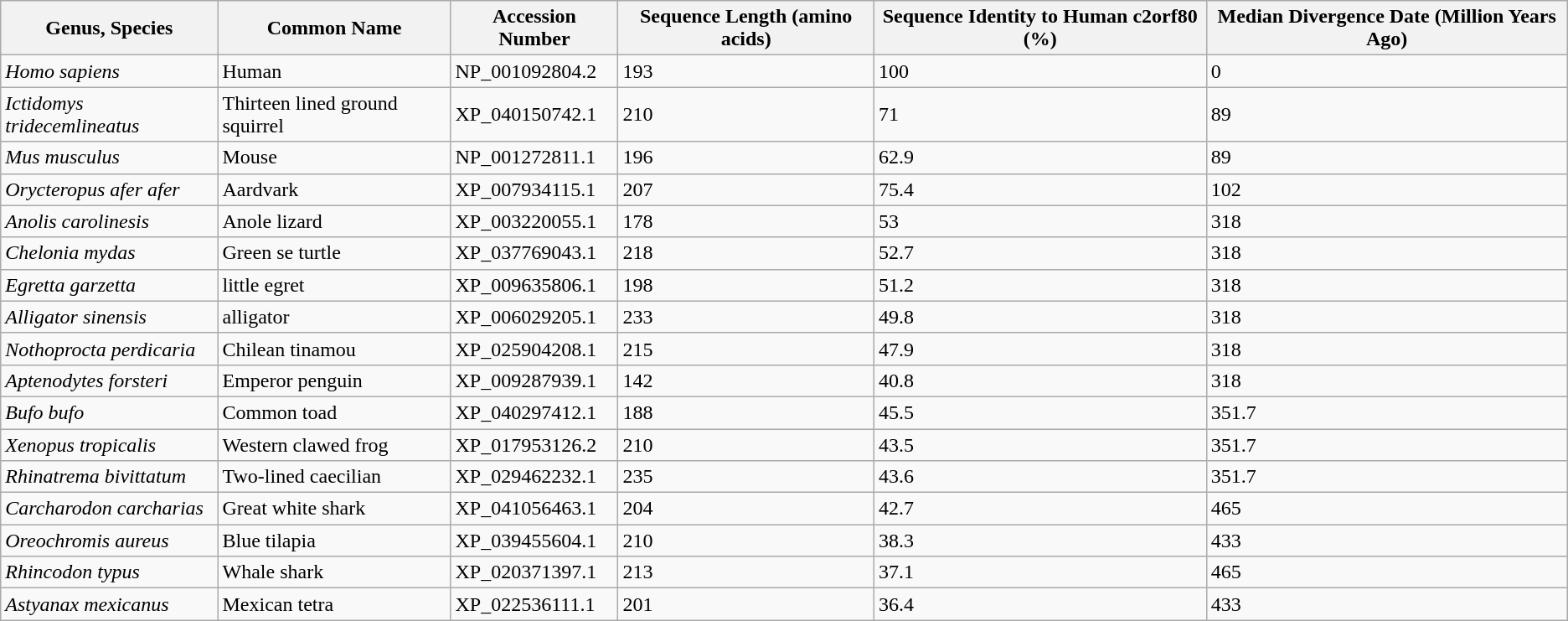<table class="wikitable">
<tr>
<th>Genus, Species</th>
<th>Common Name</th>
<th>Accession Number</th>
<th>Sequence Length (amino acids)</th>
<th>Sequence Identity to Human c2orf80 (%)</th>
<th>Median Divergence Date (Million Years Ago)</th>
</tr>
<tr>
<td><em>Homo sapiens</em></td>
<td>Human</td>
<td>NP_001092804.2</td>
<td>193</td>
<td>100</td>
<td>0</td>
</tr>
<tr>
<td><em>Ictidomys tridecemlineatus</em></td>
<td>Thirteen lined ground squirrel</td>
<td>XP_040150742.1</td>
<td>210</td>
<td>71</td>
<td>89</td>
</tr>
<tr>
<td><em>Mus musculus</em></td>
<td>Mouse</td>
<td>NP_001272811.1</td>
<td>196</td>
<td>62.9</td>
<td>89</td>
</tr>
<tr>
<td><em>Orycteropus afer afer</em></td>
<td>Aardvark</td>
<td>XP_007934115.1</td>
<td>207</td>
<td>75.4</td>
<td>102</td>
</tr>
<tr>
<td><em>Anolis carolinesis</em></td>
<td>Anole lizard</td>
<td>XP_003220055.1</td>
<td>178</td>
<td>53</td>
<td>318</td>
</tr>
<tr>
<td><em>Chelonia mydas</em></td>
<td>Green se turtle</td>
<td>XP_037769043.1</td>
<td>218</td>
<td>52.7</td>
<td>318</td>
</tr>
<tr>
<td><em>Egretta garzetta</em></td>
<td>little egret</td>
<td>XP_009635806.1</td>
<td>198</td>
<td>51.2</td>
<td>318</td>
</tr>
<tr>
<td><em>Alligator sinensis</em></td>
<td>alligator</td>
<td>XP_006029205.1</td>
<td>233</td>
<td>49.8</td>
<td>318</td>
</tr>
<tr>
<td><em>Nothoprocta perdicaria</em></td>
<td>Chilean tinamou</td>
<td>XP_025904208.1</td>
<td>215</td>
<td>47.9</td>
<td>318</td>
</tr>
<tr>
<td><em>Aptenodytes forsteri</em></td>
<td>Emperor penguin</td>
<td>XP_009287939.1</td>
<td>142</td>
<td>40.8</td>
<td>318</td>
</tr>
<tr>
<td><em>Bufo bufo</em></td>
<td>Common toad</td>
<td>XP_040297412.1</td>
<td>188</td>
<td>45.5</td>
<td>351.7</td>
</tr>
<tr>
<td><em>Xenopus tropicalis</em></td>
<td>Western clawed frog</td>
<td>XP_017953126.2</td>
<td>210</td>
<td>43.5</td>
<td>351.7</td>
</tr>
<tr>
<td><em>Rhinatrema bivittatum</em></td>
<td>Two-lined caecilian</td>
<td>XP_029462232.1</td>
<td>235</td>
<td>43.6</td>
<td>351.7</td>
</tr>
<tr>
<td><em>Carcharodon carcharias</em></td>
<td>Great white shark</td>
<td>XP_041056463.1</td>
<td>204</td>
<td>42.7</td>
<td>465</td>
</tr>
<tr>
<td><em>Oreochromis aureus</em></td>
<td>Blue tilapia</td>
<td>XP_039455604.1</td>
<td>210</td>
<td>38.3</td>
<td>433</td>
</tr>
<tr>
<td><em>Rhincodon typus</em></td>
<td>Whale shark</td>
<td>XP_020371397.1</td>
<td>213</td>
<td>37.1</td>
<td>465</td>
</tr>
<tr>
<td><em>Astyanax mexicanus</em></td>
<td>Mexican tetra</td>
<td>XP_022536111.1</td>
<td>201</td>
<td>36.4</td>
<td>433</td>
</tr>
</table>
